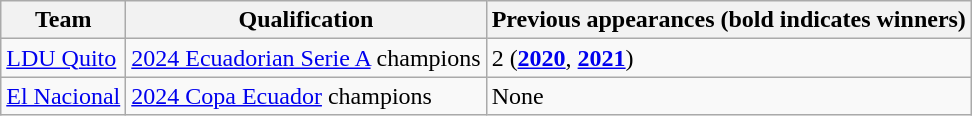<table class="wikitable">
<tr>
<th>Team</th>
<th>Qualification</th>
<th>Previous appearances (bold indicates winners)</th>
</tr>
<tr>
<td><a href='#'>LDU Quito</a></td>
<td><a href='#'>2024 Ecuadorian Serie A</a> champions</td>
<td>2 (<strong><a href='#'>2020</a></strong>, <strong><a href='#'>2021</a></strong>)</td>
</tr>
<tr>
<td><a href='#'>El Nacional</a></td>
<td><a href='#'>2024 Copa Ecuador</a> champions</td>
<td>None</td>
</tr>
</table>
